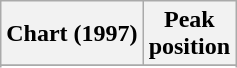<table class="wikitable sortable">
<tr>
<th align="left">Chart (1997)</th>
<th style="text-align:center;">Peak<br>position</th>
</tr>
<tr>
</tr>
<tr>
</tr>
<tr>
</tr>
<tr>
</tr>
<tr>
</tr>
<tr>
</tr>
<tr>
</tr>
<tr>
</tr>
<tr>
</tr>
<tr>
</tr>
</table>
